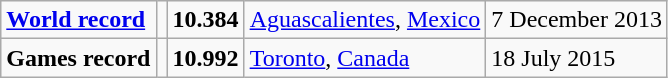<table class="wikitable">
<tr>
<td><a href='#'><strong>World record</strong></a></td>
<td></td>
<td><strong>10.384</strong></td>
<td><a href='#'>Aguascalientes</a>, <a href='#'>Mexico</a></td>
<td>7 December 2013</td>
</tr>
<tr>
<td><strong>Games record</strong></td>
<td></td>
<td><strong>10.992</strong></td>
<td><a href='#'>Toronto</a>, <a href='#'>Canada</a></td>
<td>18 July 2015</td>
</tr>
</table>
